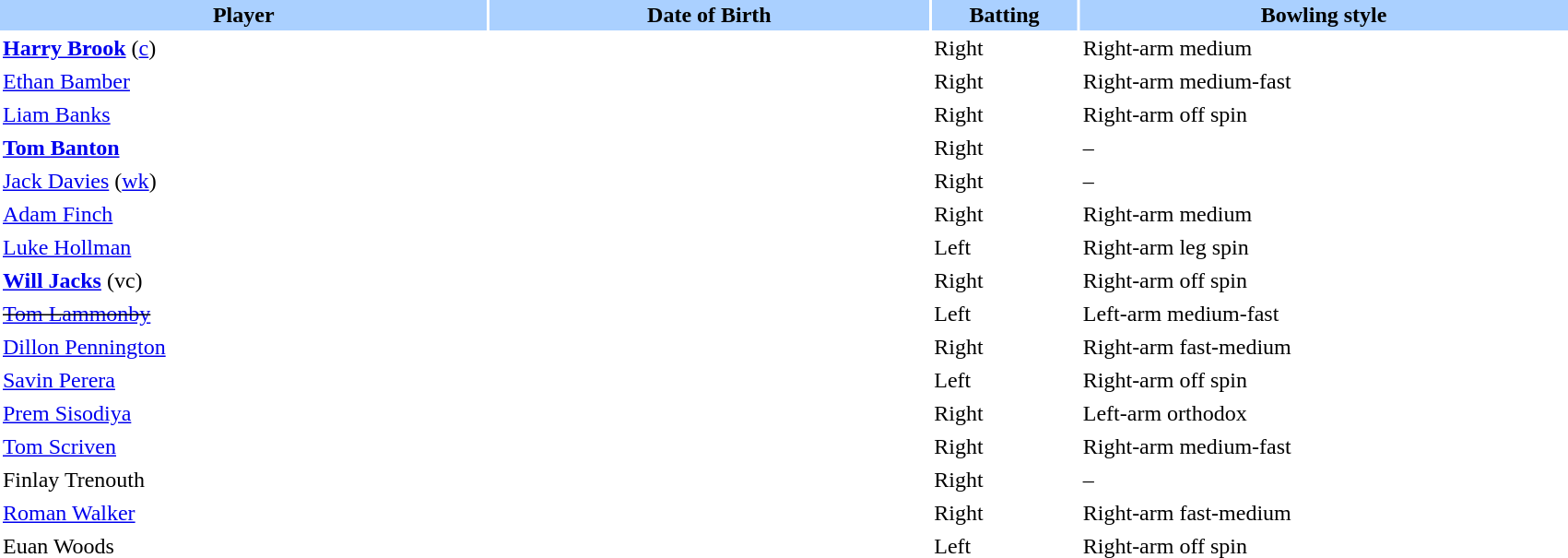<table border="0" cellspacing="2" cellpadding="2" style="width:90%;">
<tr style="background:#aad0ff;">
<th width=20%>Player</th>
<th width=18%>Date of Birth</th>
<th width=6%>Batting</th>
<th width=20%>Bowling style</th>
</tr>
<tr>
<td><strong><a href='#'>Harry Brook</a></strong> (<a href='#'>c</a>)</td>
<td></td>
<td>Right</td>
<td>Right-arm medium</td>
</tr>
<tr>
<td><a href='#'>Ethan Bamber</a></td>
<td></td>
<td>Right</td>
<td>Right-arm medium-fast</td>
</tr>
<tr>
<td><a href='#'>Liam Banks</a></td>
<td></td>
<td>Right</td>
<td>Right-arm off spin</td>
</tr>
<tr>
<td><strong><a href='#'>Tom Banton</a></strong></td>
<td></td>
<td>Right</td>
<td>–</td>
</tr>
<tr>
<td><a href='#'>Jack Davies</a> (<a href='#'>wk</a>)</td>
<td></td>
<td>Right</td>
<td>–</td>
</tr>
<tr>
<td><a href='#'>Adam Finch</a></td>
<td></td>
<td>Right</td>
<td>Right-arm medium</td>
</tr>
<tr>
<td><a href='#'>Luke Hollman</a></td>
<td></td>
<td>Left</td>
<td>Right-arm leg spin</td>
</tr>
<tr>
<td><strong><a href='#'>Will Jacks</a></strong> (vc)</td>
<td></td>
<td>Right</td>
<td>Right-arm off spin</td>
</tr>
<tr>
<td><s><a href='#'>Tom Lammonby</a></s></td>
<td></td>
<td>Left</td>
<td>Left-arm medium-fast</td>
</tr>
<tr>
<td><a href='#'>Dillon Pennington</a></td>
<td></td>
<td>Right</td>
<td>Right-arm fast-medium</td>
</tr>
<tr>
<td><a href='#'>Savin Perera</a></td>
<td></td>
<td>Left</td>
<td>Right-arm off spin</td>
</tr>
<tr>
<td><a href='#'>Prem Sisodiya</a></td>
<td></td>
<td>Right</td>
<td>Left-arm orthodox</td>
</tr>
<tr>
<td><a href='#'>Tom Scriven</a></td>
<td></td>
<td>Right</td>
<td>Right-arm medium-fast</td>
</tr>
<tr>
<td>Finlay Trenouth</td>
<td></td>
<td>Right</td>
<td>–</td>
</tr>
<tr>
<td><a href='#'>Roman Walker</a></td>
<td></td>
<td>Right</td>
<td>Right-arm fast-medium</td>
</tr>
<tr>
<td>Euan Woods</td>
<td></td>
<td>Left</td>
<td>Right-arm off spin</td>
</tr>
</table>
